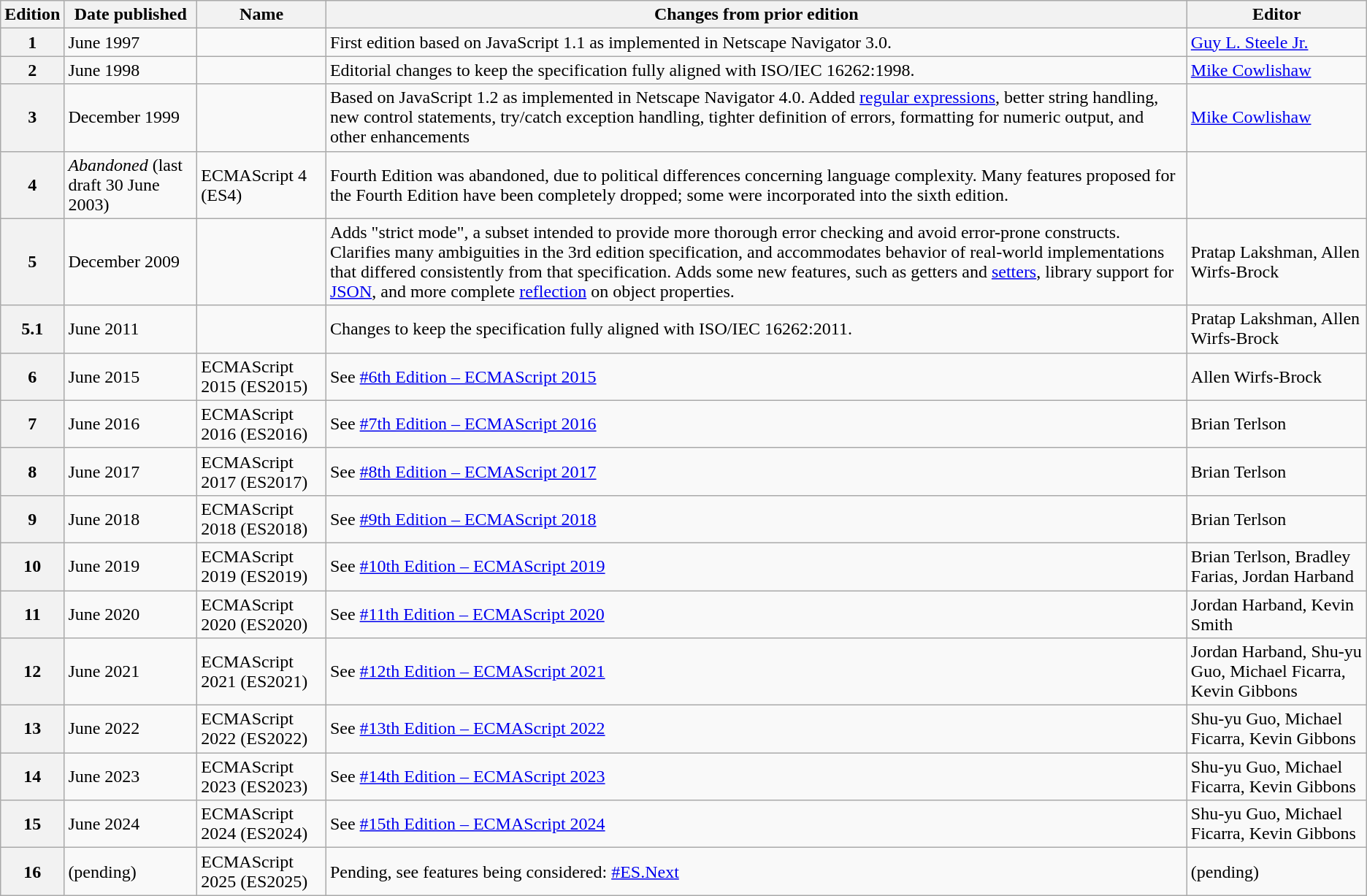<table class="wikitable">
<tr>
<th scope="col">Edition</th>
<th scope="col">Date published</th>
<th scope="col">Name</th>
<th scope="col">Changes from prior edition</th>
<th scope="col">Editor</th>
</tr>
<tr>
<th scope="row">1</th>
<td>June 1997</td>
<td></td>
<td>First edition based on JavaScript 1.1 as implemented in Netscape Navigator 3.0.</td>
<td><a href='#'>Guy L. Steele Jr.</a></td>
</tr>
<tr>
<th scope="row">2</th>
<td>June 1998</td>
<td></td>
<td>Editorial changes to keep the specification fully aligned with ISO/IEC 16262:1998.</td>
<td><a href='#'>Mike Cowlishaw</a></td>
</tr>
<tr>
<th scope="row">3</th>
<td>December 1999</td>
<td></td>
<td>Based on JavaScript 1.2 as implemented in Netscape Navigator 4.0. Added <a href='#'>regular expressions</a>, better string handling, new control statements, try/catch exception handling, tighter definition of errors, formatting for numeric output, and other enhancements</td>
<td><a href='#'>Mike Cowlishaw</a></td>
</tr>
<tr>
<th scope="row">4</th>
<td><em>Abandoned</em> (last draft 30 June 2003)</td>
<td>ECMAScript 4 (ES4)</td>
<td>Fourth Edition was abandoned, due to political differences concerning language complexity. Many features proposed for the Fourth Edition have been completely dropped; some were incorporated into the sixth edition.</td>
<td></td>
</tr>
<tr>
<th scope="row">5</th>
<td>December 2009</td>
<td></td>
<td>Adds "strict mode", a subset intended to provide more thorough error checking and avoid error-prone constructs. Clarifies many ambiguities in the 3rd edition specification, and accommodates behavior of real-world implementations that differed consistently from that specification. Adds some new features, such as getters and <a href='#'>setters</a>, library support for <a href='#'>JSON</a>, and more complete <a href='#'>reflection</a> on object properties.</td>
<td>Pratap Lakshman, Allen Wirfs-Brock</td>
</tr>
<tr>
<th scope="row">5.1</th>
<td>June 2011</td>
<td></td>
<td>Changes to keep the specification fully aligned with ISO/IEC 16262:2011.</td>
<td>Pratap Lakshman, Allen Wirfs-Brock</td>
</tr>
<tr>
<th scope="row">6</th>
<td>June 2015</td>
<td>ECMAScript 2015 (ES2015)</td>
<td>See <a href='#'>#6th Edition – ECMAScript 2015</a></td>
<td>Allen Wirfs-Brock</td>
</tr>
<tr>
<th scope="row">7</th>
<td>June 2016</td>
<td>ECMAScript 2016 (ES2016)</td>
<td>See <a href='#'>#7th Edition – ECMAScript 2016</a></td>
<td>Brian Terlson</td>
</tr>
<tr>
<th scope="row">8</th>
<td>June 2017</td>
<td>ECMAScript 2017 (ES2017)</td>
<td>See <a href='#'>#8th Edition – ECMAScript 2017</a></td>
<td>Brian Terlson</td>
</tr>
<tr>
<th scope="row">9</th>
<td>June 2018</td>
<td>ECMAScript 2018 (ES2018)</td>
<td>See <a href='#'>#9th Edition – ECMAScript 2018</a></td>
<td>Brian Terlson</td>
</tr>
<tr>
<th scope="row">10</th>
<td>June 2019</td>
<td>ECMAScript 2019 (ES2019)</td>
<td>See <a href='#'>#10th Edition – ECMAScript 2019</a></td>
<td>Brian Terlson, Bradley Farias, Jordan Harband</td>
</tr>
<tr>
<th scope="row">11</th>
<td>June 2020</td>
<td>ECMAScript 2020 (ES2020)</td>
<td>See <a href='#'>#11th Edition – ECMAScript 2020</a></td>
<td>Jordan Harband, Kevin Smith</td>
</tr>
<tr>
<th scope="row">12</th>
<td>June 2021</td>
<td>ECMAScript 2021 (ES2021)</td>
<td>See <a href='#'>#12th Edition – ECMAScript 2021</a></td>
<td>Jordan Harband, Shu-yu Guo, Michael Ficarra, Kevin Gibbons</td>
</tr>
<tr>
<th scope="row">13</th>
<td>June 2022</td>
<td>ECMAScript 2022 (ES2022)</td>
<td>See <a href='#'>#13th Edition – ECMAScript 2022</a></td>
<td>Shu-yu Guo, Michael Ficarra, Kevin Gibbons</td>
</tr>
<tr>
<th>14</th>
<td>June 2023</td>
<td>ECMAScript 2023 (ES2023)</td>
<td>See <a href='#'>#14th Edition – ECMAScript 2023</a></td>
<td>Shu-yu Guo, Michael Ficarra, Kevin Gibbons</td>
</tr>
<tr>
<th>15</th>
<td>June 2024</td>
<td>ECMAScript 2024 (ES2024)</td>
<td>See <a href='#'>#15th Edition – ECMAScript 2024</a></td>
<td>Shu-yu Guo, Michael Ficarra, Kevin Gibbons</td>
</tr>
<tr>
<th>16</th>
<td>(pending)</td>
<td>ECMAScript 2025 (ES2025)</td>
<td>Pending, see features being considered: <a href='#'>#ES.Next</a></td>
<td>(pending)</td>
</tr>
</table>
